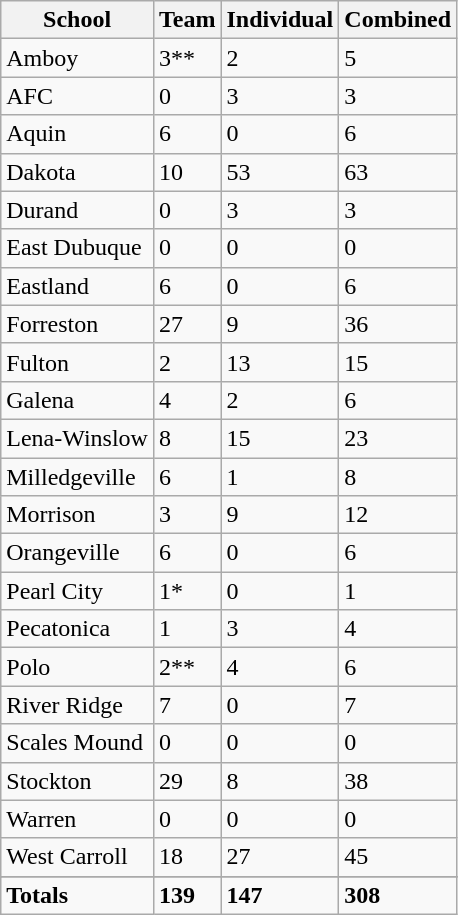<table class="wikitable sortable" style="font-size:100%;">
<tr>
<th><strong>School</strong></th>
<th><strong>Team</strong></th>
<th><strong>Individual</strong></th>
<th><strong>Combined</strong></th>
</tr>
<tr>
<td>Amboy</td>
<td>3**</td>
<td>2</td>
<td>5</td>
</tr>
<tr>
<td>AFC</td>
<td>0</td>
<td>3</td>
<td>3</td>
</tr>
<tr>
<td>Aquin</td>
<td>6</td>
<td>0</td>
<td>6</td>
</tr>
<tr>
<td>Dakota</td>
<td>10</td>
<td>53</td>
<td>63</td>
</tr>
<tr |>
<td>Durand</td>
<td>0</td>
<td>3</td>
<td>3</td>
</tr>
<tr>
<td>East Dubuque</td>
<td>0</td>
<td>0</td>
<td>0</td>
</tr>
<tr>
<td>Eastland</td>
<td>6</td>
<td>0</td>
<td>6</td>
</tr>
<tr>
<td>Forreston</td>
<td>27</td>
<td>9</td>
<td>36</td>
</tr>
<tr>
<td>Fulton</td>
<td>2</td>
<td>13</td>
<td>15</td>
</tr>
<tr>
<td>Galena</td>
<td>4</td>
<td>2</td>
<td>6</td>
</tr>
<tr>
<td>Lena-Winslow</td>
<td>8</td>
<td>15</td>
<td>23</td>
</tr>
<tr>
<td>Milledgeville</td>
<td>6</td>
<td>1</td>
<td>8</td>
</tr>
<tr>
<td>Morrison</td>
<td>3</td>
<td>9</td>
<td>12</td>
</tr>
<tr>
<td>Orangeville</td>
<td>6</td>
<td>0</td>
<td>6</td>
</tr>
<tr>
<td>Pearl City</td>
<td>1*</td>
<td>0</td>
<td>1</td>
</tr>
<tr>
<td>Pecatonica</td>
<td>1</td>
<td>3</td>
<td>4</td>
</tr>
<tr>
<td>Polo</td>
<td>2**</td>
<td>4</td>
<td>6</td>
</tr>
<tr>
<td>River Ridge</td>
<td>7</td>
<td>0</td>
<td>7</td>
</tr>
<tr>
<td>Scales Mound</td>
<td>0</td>
<td>0</td>
<td>0</td>
</tr>
<tr>
<td>Stockton</td>
<td>29</td>
<td>8</td>
<td>38</td>
</tr>
<tr>
<td>Warren</td>
<td>0</td>
<td>0</td>
<td>0</td>
</tr>
<tr>
<td>West Carroll</td>
<td>18</td>
<td>27</td>
<td>45</td>
</tr>
<tr>
</tr>
<tr class="sortbottom">
<td><strong>Totals</strong></td>
<td><strong>139</strong></td>
<td><strong>147</strong></td>
<td><strong>308</strong></td>
</tr>
</table>
